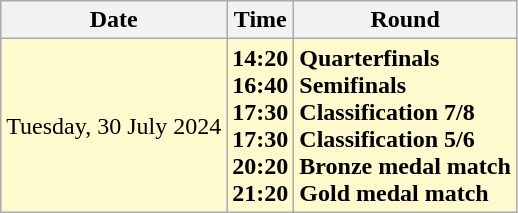<table class="wikitable">
<tr>
<th>Date</th>
<th>Time</th>
<th>Round</th>
</tr>
<tr style=background:lemonchiffon>
<td>Tuesday, 30 July 2024</td>
<td><strong>14:20</strong><br><strong>16:40</strong><br><strong>17:30</strong><br><strong>17:30</strong><br><strong>20:20</strong><br><strong>21:20</strong></td>
<td><strong>Quarterfinals</strong><br><strong>Semifinals</strong><br><strong>Classification 7/8</strong><br><strong>Classification 5/6</strong><br><strong>Bronze medal match</strong><br><strong>Gold medal match</strong></td>
</tr>
</table>
